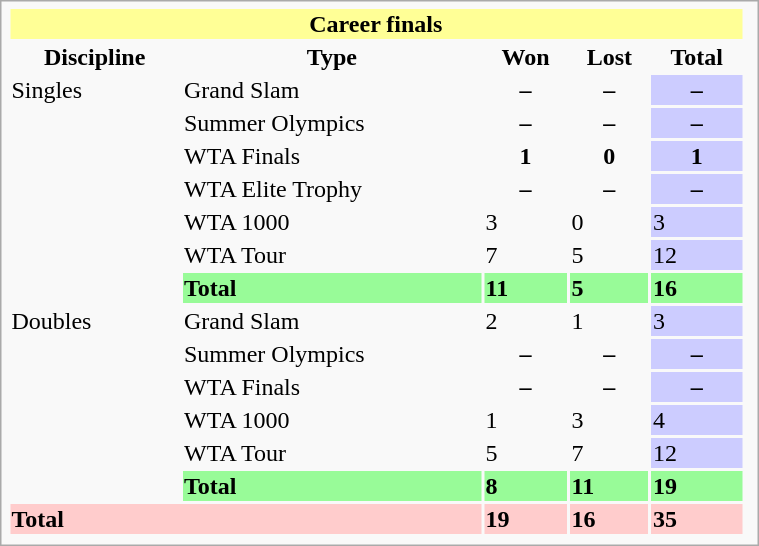<table class="infobox vcard vevent nowrap" width=40%>
<tr bgcolor=FFFF96>
<th colspan=5>Career finals</th>
</tr>
<tr>
<th>Discipline</th>
<th>Type</th>
<th>Won</th>
<th>Lost</th>
<th>Total</th>
<th></th>
</tr>
<tr>
<td rowspan=7>Singles</td>
<td>Grand Slam</td>
<th>–</th>
<th>–</th>
<th bgcolor=CCCCFF>–</th>
</tr>
<tr>
<td>Summer Olympics</td>
<th>–</th>
<th>–</th>
<th bgcolor=CCCCFF>–</th>
</tr>
<tr>
<td>WTA Finals</td>
<th>1</th>
<th>0</th>
<th bgcolor=CCCCFF>1</th>
</tr>
<tr>
<td>WTA Elite Trophy</td>
<th>–</th>
<th>–</th>
<th bgcolor=CCCCFF>–</th>
</tr>
<tr>
<td>WTA 1000</td>
<td>3</td>
<td>0</td>
<td bgcolor=CCCCFF>3</td>
</tr>
<tr>
<td>WTA Tour</td>
<td>7</td>
<td>5</td>
<td bgcolor=CCCCFF>12</td>
</tr>
<tr bgcolor=98FB98 style=font-weight:bold>
<td>Total</td>
<td>11</td>
<td>5</td>
<td>16</td>
</tr>
<tr>
<td rowspan=6>Doubles</td>
<td>Grand Slam</td>
<td>2</td>
<td>1</td>
<td bgcolor=CCCCFF>3</td>
</tr>
<tr>
<td>Summer Olympics</td>
<th>–</th>
<th>–</th>
<th bgcolor=CCCCFF>–</th>
</tr>
<tr>
<td>WTA Finals</td>
<th>–</th>
<th>–</th>
<th bgcolor=CCCCFF>–</th>
</tr>
<tr>
<td>WTA 1000</td>
<td>1</td>
<td>3</td>
<td bgcolor=CCCCFF>4</td>
</tr>
<tr>
<td>WTA Tour</td>
<td>5</td>
<td>7</td>
<td bgcolor=CCCCFF>12</td>
</tr>
<tr bgcolor=98FB98 style=font-weight:bold>
<td>Total</td>
<td>8</td>
<td>11</td>
<td>19</td>
</tr>
<tr bgcolor=FFCCCC style=font-weight:bold>
<td colspan=2>Total</td>
<td>19</td>
<td>16</td>
<td>35</td>
</tr>
<tr>
</tr>
</table>
